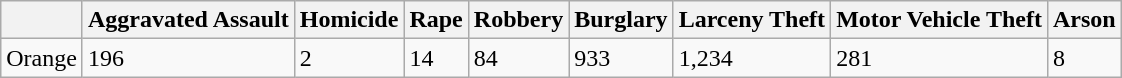<table class="wikitable">
<tr>
<th></th>
<th>Aggravated Assault</th>
<th>Homicide</th>
<th>Rape</th>
<th>Robbery</th>
<th>Burglary</th>
<th>Larceny Theft</th>
<th>Motor Vehicle Theft</th>
<th>Arson</th>
</tr>
<tr>
<td>Orange</td>
<td>196</td>
<td>2</td>
<td>14</td>
<td>84</td>
<td>933</td>
<td>1,234</td>
<td>281</td>
<td>8</td>
</tr>
</table>
